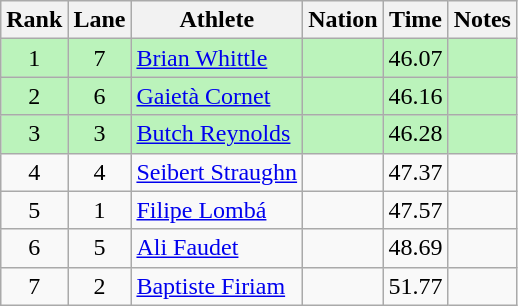<table class="wikitable sortable" style="text-align:center">
<tr>
<th>Rank</th>
<th>Lane</th>
<th>Athlete</th>
<th>Nation</th>
<th>Time</th>
<th>Notes</th>
</tr>
<tr style="background:#bbf3bb;">
<td>1</td>
<td>7</td>
<td align=left><a href='#'>Brian Whittle</a></td>
<td align=left></td>
<td>46.07</td>
<td></td>
</tr>
<tr style="background:#bbf3bb;">
<td>2</td>
<td>6</td>
<td align=left><a href='#'>Gaietà Cornet</a></td>
<td align=left></td>
<td>46.16</td>
<td></td>
</tr>
<tr style="background:#bbf3bb;">
<td>3</td>
<td>3</td>
<td align=left><a href='#'>Butch Reynolds</a></td>
<td align=left></td>
<td>46.28</td>
<td></td>
</tr>
<tr>
<td>4</td>
<td>4</td>
<td align=left><a href='#'>Seibert Straughn</a></td>
<td align=left></td>
<td>47.37</td>
<td></td>
</tr>
<tr>
<td>5</td>
<td>1</td>
<td align=left><a href='#'>Filipe Lombá</a></td>
<td align=left></td>
<td>47.57</td>
<td></td>
</tr>
<tr>
<td>6</td>
<td>5</td>
<td align=left><a href='#'>Ali Faudet</a></td>
<td align=left></td>
<td>48.69</td>
<td></td>
</tr>
<tr>
<td>7</td>
<td>2</td>
<td align=left><a href='#'>Baptiste Firiam</a></td>
<td align=left></td>
<td>51.77</td>
<td></td>
</tr>
</table>
